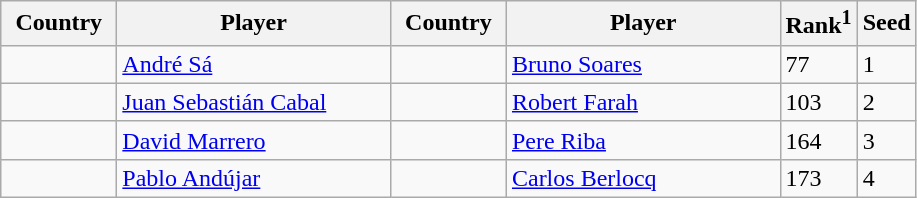<table class="sortable wikitable">
<tr>
<th width="70">Country</th>
<th width="175">Player</th>
<th width="70">Country</th>
<th width="175">Player</th>
<th>Rank<sup>1</sup></th>
<th>Seed</th>
</tr>
<tr>
<td></td>
<td><a href='#'>André Sá</a></td>
<td></td>
<td><a href='#'>Bruno Soares</a></td>
<td>77</td>
<td>1</td>
</tr>
<tr>
<td></td>
<td><a href='#'>Juan Sebastián Cabal</a></td>
<td></td>
<td><a href='#'>Robert Farah</a></td>
<td>103</td>
<td>2</td>
</tr>
<tr>
<td></td>
<td><a href='#'>David Marrero</a></td>
<td></td>
<td><a href='#'>Pere Riba</a></td>
<td>164</td>
<td>3</td>
</tr>
<tr>
<td></td>
<td><a href='#'>Pablo Andújar</a></td>
<td></td>
<td><a href='#'>Carlos Berlocq</a></td>
<td>173</td>
<td>4</td>
</tr>
</table>
